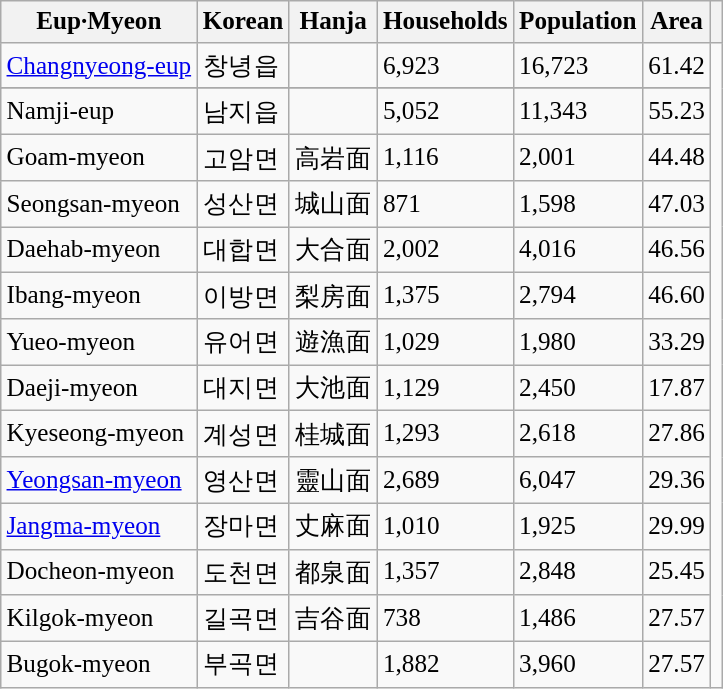<table class="wikitable"  style="font-size:105%;" align=center>
<tr>
<th>Eup·Myeon</th>
<th>Korean</th>
<th>Hanja</th>
<th>Households</th>
<th>Population</th>
<th>Area</th>
<th></th>
</tr>
<tr>
<td><a href='#'>Changnyeong-eup</a></td>
<td>창녕읍</td>
<td></td>
<td>6,923</td>
<td>16,723</td>
<td>61.42</td>
<td rowspan=15></td>
</tr>
<tr>
</tr>
<tr>
<td>Namji-eup</td>
<td>남지읍</td>
<td></td>
<td>5,052</td>
<td>11,343</td>
<td>55.23</td>
</tr>
<tr>
<td>Goam-myeon</td>
<td>고암면</td>
<td>高岩面</td>
<td>1,116</td>
<td>2,001</td>
<td>44.48</td>
</tr>
<tr>
<td>Seongsan-myeon</td>
<td>성산면</td>
<td>城山面</td>
<td>871</td>
<td>1,598</td>
<td>47.03</td>
</tr>
<tr>
<td>Daehab-myeon</td>
<td>대합면</td>
<td>大合面</td>
<td>2,002</td>
<td>4,016</td>
<td>46.56</td>
</tr>
<tr>
<td>Ibang-myeon</td>
<td>이방면</td>
<td>梨房面</td>
<td>1,375</td>
<td>2,794</td>
<td>46.60</td>
</tr>
<tr>
<td>Yueo-myeon</td>
<td>유어면</td>
<td>遊漁面</td>
<td>1,029</td>
<td>1,980</td>
<td>33.29</td>
</tr>
<tr>
<td>Daeji-myeon</td>
<td>대지면</td>
<td>大池面</td>
<td>1,129</td>
<td>2,450</td>
<td>17.87</td>
</tr>
<tr>
<td>Kyeseong-myeon</td>
<td>계성면</td>
<td>桂城面</td>
<td>1,293</td>
<td>2,618</td>
<td>27.86</td>
</tr>
<tr>
<td><a href='#'>Yeongsan-myeon</a></td>
<td>영산면</td>
<td>靈山面</td>
<td>2,689</td>
<td>6,047</td>
<td>29.36</td>
</tr>
<tr>
<td><a href='#'>Jangma-myeon</a></td>
<td>장마면</td>
<td>丈麻面</td>
<td>1,010</td>
<td>1,925</td>
<td>29.99</td>
</tr>
<tr>
<td>Docheon-myeon</td>
<td>도천면</td>
<td>都泉面</td>
<td>1,357</td>
<td>2,848</td>
<td>25.45</td>
</tr>
<tr>
<td>Kilgok-myeon</td>
<td>길곡면</td>
<td>吉谷面</td>
<td>738</td>
<td>1,486</td>
<td>27.57</td>
</tr>
<tr>
<td>Bugok-myeon</td>
<td>부곡면</td>
<td></td>
<td>1,882</td>
<td>3,960</td>
<td>27.57</td>
</tr>
</table>
